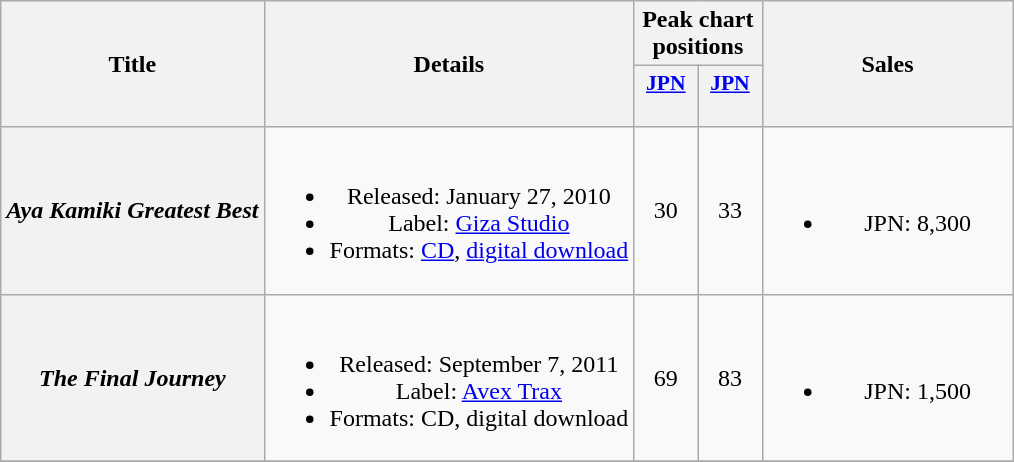<table class="wikitable plainrowheaders" style="text-align:center;">
<tr>
<th scope="col" rowspan="2">Title</th>
<th scope="col" rowspan="2">Details</th>
<th colspan="2" scope="col">Peak chart positions</th>
<th style="width:10em;" rowspan="2">Sales</th>
</tr>
<tr>
<th scope="col" style="width:2.5em;font-size:90%;"><a href='#'>JPN<br></a><br></th>
<th scope="col" style="width:2.5em;font-size:90%;"><a href='#'>JPN<br></a><br></th>
</tr>
<tr>
<th scope="row"><em>Aya Kamiki Greatest Best</em></th>
<td><br><ul><li>Released: January 27, 2010</li><li>Label: <a href='#'>Giza Studio</a></li><li>Formats: <a href='#'>CD</a>, <a href='#'>digital download</a></li></ul></td>
<td>30</td>
<td>33</td>
<td><br><ul><li>JPN: 8,300</li></ul></td>
</tr>
<tr>
<th scope="row"><em>The Final Journey</em></th>
<td><br><ul><li>Released: September 7, 2011</li><li>Label: <a href='#'>Avex Trax</a></li><li>Formats: CD, digital download</li></ul></td>
<td>69</td>
<td>83</td>
<td><br><ul><li>JPN: 1,500</li></ul></td>
</tr>
<tr>
</tr>
</table>
